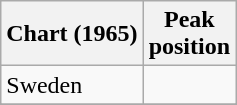<table class="wikitable" border="1">
<tr>
<th scope="col">Chart (1965)</th>
<th scope="col">Peak<br>position</th>
</tr>
<tr>
<td>Sweden</td>
<td></td>
</tr>
<tr>
</tr>
<tr>
</tr>
</table>
